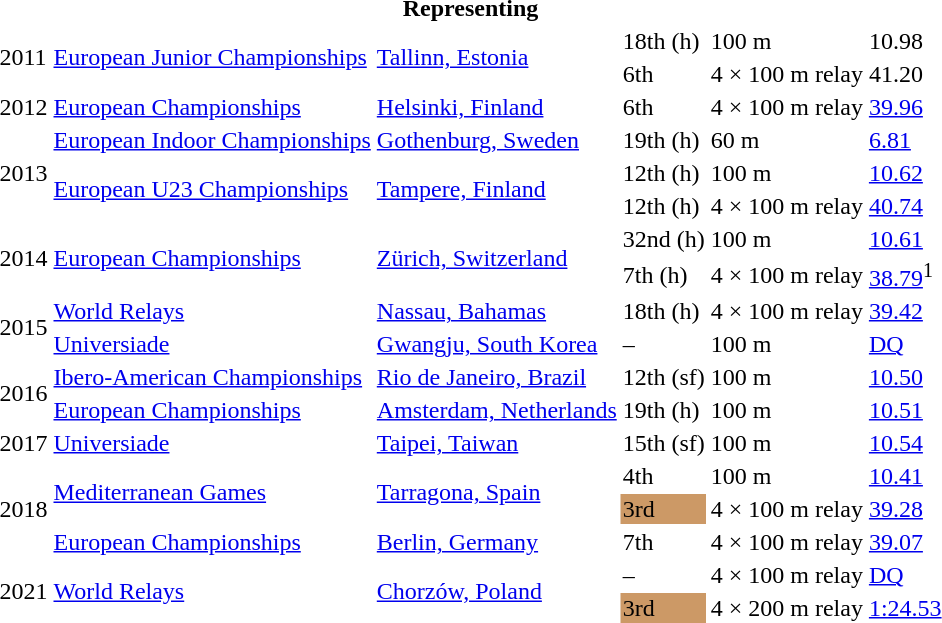<table>
<tr>
<th colspan="6">Representing </th>
</tr>
<tr>
<td rowspan=2>2011</td>
<td rowspan=2><a href='#'>European Junior Championships</a></td>
<td rowspan=2><a href='#'>Tallinn, Estonia</a></td>
<td>18th (h)</td>
<td>100 m</td>
<td>10.98</td>
</tr>
<tr>
<td>6th</td>
<td>4 × 100 m relay</td>
<td>41.20</td>
</tr>
<tr>
<td>2012</td>
<td><a href='#'>European Championships</a></td>
<td><a href='#'>Helsinki, Finland</a></td>
<td>6th</td>
<td>4 × 100 m relay</td>
<td><a href='#'>39.96</a></td>
</tr>
<tr>
<td rowspan=3>2013</td>
<td><a href='#'>European Indoor Championships</a></td>
<td><a href='#'>Gothenburg, Sweden</a></td>
<td>19th (h)</td>
<td>60 m</td>
<td><a href='#'>6.81</a></td>
</tr>
<tr>
<td rowspan=2><a href='#'>European U23 Championships</a></td>
<td rowspan=2><a href='#'>Tampere, Finland</a></td>
<td>12th (h)</td>
<td>100 m</td>
<td><a href='#'>10.62</a></td>
</tr>
<tr>
<td>12th (h)</td>
<td>4 × 100 m relay</td>
<td><a href='#'>40.74</a></td>
</tr>
<tr>
<td rowspan=2>2014</td>
<td rowspan=2><a href='#'>European Championships</a></td>
<td rowspan=2><a href='#'>Zürich, Switzerland</a></td>
<td>32nd (h)</td>
<td>100 m</td>
<td><a href='#'>10.61</a></td>
</tr>
<tr>
<td>7th (h)</td>
<td>4 × 100 m relay</td>
<td><a href='#'>38.79</a><sup>1</sup></td>
</tr>
<tr>
<td rowspan=2>2015</td>
<td><a href='#'>World Relays</a></td>
<td><a href='#'>Nassau, Bahamas</a></td>
<td>18th (h)</td>
<td>4 × 100 m relay</td>
<td><a href='#'>39.42</a></td>
</tr>
<tr>
<td><a href='#'>Universiade</a></td>
<td><a href='#'>Gwangju, South Korea</a></td>
<td>–</td>
<td>100 m</td>
<td><a href='#'>DQ</a></td>
</tr>
<tr>
<td rowspan=2>2016</td>
<td><a href='#'>Ibero-American Championships</a></td>
<td><a href='#'>Rio de Janeiro, Brazil</a></td>
<td>12th (sf)</td>
<td>100 m</td>
<td><a href='#'>10.50</a></td>
</tr>
<tr>
<td><a href='#'>European Championships</a></td>
<td><a href='#'>Amsterdam, Netherlands</a></td>
<td>19th (h)</td>
<td>100 m</td>
<td><a href='#'>10.51</a></td>
</tr>
<tr>
<td>2017</td>
<td><a href='#'>Universiade</a></td>
<td><a href='#'>Taipei, Taiwan</a></td>
<td>15th (sf)</td>
<td>100 m</td>
<td><a href='#'>10.54</a></td>
</tr>
<tr>
<td rowspan=3>2018</td>
<td rowspan=2><a href='#'>Mediterranean Games</a></td>
<td rowspan=2><a href='#'>Tarragona, Spain</a></td>
<td>4th</td>
<td>100 m</td>
<td><a href='#'>10.41</a></td>
</tr>
<tr>
<td bgcolor=cc9966>3rd</td>
<td>4 × 100 m relay</td>
<td><a href='#'>39.28</a></td>
</tr>
<tr>
<td><a href='#'>European Championships</a></td>
<td><a href='#'>Berlin, Germany</a></td>
<td>7th</td>
<td>4 × 100 m relay</td>
<td><a href='#'>39.07</a></td>
</tr>
<tr>
<td rowspan=2>2021</td>
<td rowspan=2><a href='#'>World Relays</a></td>
<td rowspan=2><a href='#'>Chorzów, Poland</a></td>
<td>–</td>
<td>4 × 100 m relay</td>
<td><a href='#'>DQ</a></td>
</tr>
<tr>
<td bgcolor=cc9966>3rd</td>
<td>4 × 200 m relay</td>
<td><a href='#'>1:24.53</a></td>
</tr>
</table>
